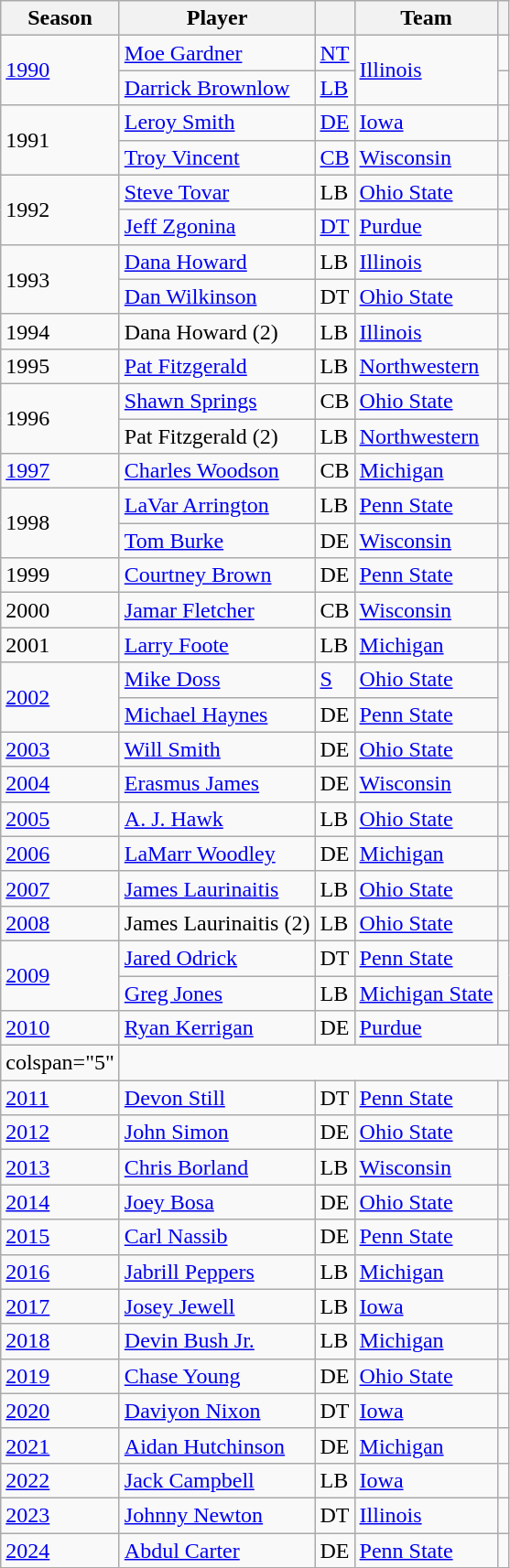<table class="wikitable sortable">
<tr>
<th>Season</th>
<th>Player</th>
<th></th>
<th>Team</th>
<th></th>
</tr>
<tr>
<td rowspan="2"><a href='#'>1990</a></td>
<td><a href='#'>Moe Gardner</a></td>
<td><a href='#'>NT</a></td>
<td rowspan="2"><a href='#'>Illinois</a></td>
<td></td>
</tr>
<tr>
<td><a href='#'>Darrick Brownlow</a></td>
<td><a href='#'>LB</a></td>
<td></td>
</tr>
<tr>
<td rowspan="2">1991</td>
<td><a href='#'>Leroy Smith</a></td>
<td><a href='#'>DE</a></td>
<td><a href='#'>Iowa</a></td>
<td></td>
</tr>
<tr>
<td><a href='#'>Troy Vincent</a></td>
<td><a href='#'>CB</a></td>
<td><a href='#'>Wisconsin</a></td>
<td></td>
</tr>
<tr>
<td rowspan="2">1992</td>
<td><a href='#'>Steve Tovar</a></td>
<td>LB</td>
<td><a href='#'>Ohio State</a></td>
<td></td>
</tr>
<tr>
<td><a href='#'>Jeff Zgonina</a></td>
<td><a href='#'>DT</a></td>
<td><a href='#'>Purdue</a></td>
<td></td>
</tr>
<tr>
<td rowspan="2">1993</td>
<td><a href='#'>Dana Howard</a></td>
<td>LB</td>
<td><a href='#'>Illinois</a></td>
<td></td>
</tr>
<tr>
<td><a href='#'>Dan Wilkinson</a></td>
<td>DT</td>
<td><a href='#'>Ohio State</a></td>
<td></td>
</tr>
<tr>
<td>1994</td>
<td>Dana Howard (2)</td>
<td>LB</td>
<td><a href='#'>Illinois</a></td>
<td></td>
</tr>
<tr>
<td>1995</td>
<td><a href='#'>Pat Fitzgerald</a></td>
<td>LB</td>
<td><a href='#'>Northwestern</a></td>
<td></td>
</tr>
<tr>
<td rowspan="2">1996</td>
<td><a href='#'>Shawn Springs</a></td>
<td>CB</td>
<td><a href='#'>Ohio State</a></td>
<td></td>
</tr>
<tr>
<td>Pat Fitzgerald (2)</td>
<td>LB</td>
<td><a href='#'>Northwestern</a></td>
<td></td>
</tr>
<tr>
<td><a href='#'>1997</a></td>
<td><a href='#'>Charles Woodson</a></td>
<td>CB</td>
<td><a href='#'>Michigan</a></td>
<td></td>
</tr>
<tr>
<td rowspan="2">1998</td>
<td><a href='#'>LaVar Arrington</a></td>
<td>LB</td>
<td><a href='#'>Penn State</a></td>
<td></td>
</tr>
<tr>
<td><a href='#'>Tom Burke</a></td>
<td>DE</td>
<td><a href='#'>Wisconsin</a></td>
<td></td>
</tr>
<tr>
<td>1999</td>
<td><a href='#'>Courtney Brown</a></td>
<td>DE</td>
<td><a href='#'>Penn State</a></td>
<td></td>
</tr>
<tr>
<td>2000</td>
<td><a href='#'>Jamar Fletcher</a></td>
<td>CB</td>
<td><a href='#'>Wisconsin</a></td>
<td></td>
</tr>
<tr>
<td>2001</td>
<td><a href='#'>Larry Foote</a></td>
<td>LB</td>
<td><a href='#'>Michigan</a></td>
<td></td>
</tr>
<tr>
<td rowspan="2"><a href='#'>2002</a></td>
<td><a href='#'>Mike Doss</a></td>
<td><a href='#'>S</a></td>
<td><a href='#'>Ohio State</a></td>
<td rowspan="2"></td>
</tr>
<tr>
<td><a href='#'>Michael Haynes</a></td>
<td>DE</td>
<td><a href='#'>Penn State</a></td>
</tr>
<tr>
<td><a href='#'>2003</a></td>
<td><a href='#'>Will Smith</a></td>
<td>DE</td>
<td><a href='#'>Ohio State</a></td>
<td></td>
</tr>
<tr>
<td><a href='#'>2004</a></td>
<td><a href='#'>Erasmus James</a></td>
<td>DE</td>
<td><a href='#'>Wisconsin</a></td>
<td></td>
</tr>
<tr>
<td><a href='#'>2005</a></td>
<td><a href='#'>A. J. Hawk</a></td>
<td>LB</td>
<td><a href='#'>Ohio State</a></td>
<td></td>
</tr>
<tr>
<td><a href='#'>2006</a></td>
<td><a href='#'>LaMarr Woodley</a></td>
<td>DE</td>
<td><a href='#'>Michigan</a></td>
<td></td>
</tr>
<tr>
<td><a href='#'>2007</a></td>
<td><a href='#'>James Laurinaitis</a></td>
<td>LB</td>
<td><a href='#'>Ohio State</a></td>
<td></td>
</tr>
<tr>
<td><a href='#'>2008</a></td>
<td>James Laurinaitis (2)</td>
<td>LB</td>
<td><a href='#'>Ohio State</a></td>
<td></td>
</tr>
<tr>
<td rowspan="2"><a href='#'>2009</a></td>
<td><a href='#'>Jared Odrick</a></td>
<td>DT</td>
<td><a href='#'>Penn State</a></td>
<td rowspan="2"></td>
</tr>
<tr>
<td><a href='#'>Greg Jones</a></td>
<td>LB</td>
<td><a href='#'>Michigan State</a></td>
</tr>
<tr>
<td><a href='#'>2010</a></td>
<td><a href='#'>Ryan Kerrigan</a></td>
<td>DE</td>
<td><a href='#'>Purdue</a></td>
<td></td>
</tr>
<tr>
<td>colspan="5" </td>
</tr>
<tr>
<td><a href='#'>2011</a></td>
<td><a href='#'>Devon Still</a></td>
<td>DT</td>
<td><a href='#'>Penn State</a></td>
<td></td>
</tr>
<tr>
<td><a href='#'>2012</a></td>
<td><a href='#'>John Simon</a></td>
<td>DE</td>
<td><a href='#'>Ohio State</a></td>
<td></td>
</tr>
<tr>
<td><a href='#'>2013</a></td>
<td><a href='#'>Chris Borland</a></td>
<td>LB</td>
<td><a href='#'>Wisconsin</a></td>
<td></td>
</tr>
<tr>
<td><a href='#'>2014</a></td>
<td><a href='#'>Joey Bosa</a></td>
<td>DE</td>
<td><a href='#'>Ohio State</a></td>
<td></td>
</tr>
<tr>
<td><a href='#'>2015</a></td>
<td><a href='#'>Carl Nassib</a></td>
<td>DE</td>
<td><a href='#'>Penn State</a></td>
<td></td>
</tr>
<tr>
<td><a href='#'>2016</a></td>
<td><a href='#'>Jabrill Peppers</a></td>
<td>LB</td>
<td><a href='#'>Michigan</a></td>
<td></td>
</tr>
<tr>
<td><a href='#'>2017</a></td>
<td><a href='#'>Josey Jewell</a></td>
<td>LB</td>
<td><a href='#'>Iowa</a></td>
<td></td>
</tr>
<tr>
<td><a href='#'>2018</a></td>
<td><a href='#'>Devin Bush Jr.</a></td>
<td>LB</td>
<td><a href='#'>Michigan</a></td>
<td></td>
</tr>
<tr>
<td><a href='#'>2019</a></td>
<td><a href='#'>Chase Young</a></td>
<td>DE</td>
<td><a href='#'>Ohio State</a></td>
<td></td>
</tr>
<tr>
<td><a href='#'>2020</a></td>
<td><a href='#'>Daviyon Nixon</a></td>
<td>DT</td>
<td><a href='#'>Iowa</a></td>
<td></td>
</tr>
<tr>
<td><a href='#'>2021</a></td>
<td><a href='#'>Aidan Hutchinson</a></td>
<td>DE</td>
<td><a href='#'>Michigan</a></td>
<td></td>
</tr>
<tr>
<td><a href='#'>2022</a></td>
<td><a href='#'>Jack Campbell</a></td>
<td>LB</td>
<td><a href='#'>Iowa</a></td>
<td></td>
</tr>
<tr>
<td><a href='#'>2023</a></td>
<td><a href='#'>Johnny Newton</a></td>
<td>DT</td>
<td><a href='#'>Illinois</a></td>
<td></td>
</tr>
<tr>
<td><a href='#'>2024</a></td>
<td><a href='#'>Abdul Carter</a></td>
<td>DE</td>
<td><a href='#'>Penn State</a></td>
<td></td>
</tr>
</table>
